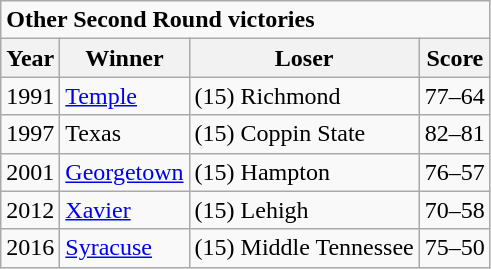<table class="wikitable">
<tr>
<td colspan=4><strong>Other Second Round victories</strong></td>
</tr>
<tr>
<th>Year</th>
<th>Winner</th>
<th>Loser</th>
<th>Score</th>
</tr>
<tr>
<td>1991</td>
<td><a href='#'>Temple</a></td>
<td>(15) Richmond</td>
<td>77–64</td>
</tr>
<tr>
<td>1997</td>
<td>Texas</td>
<td>(15) Coppin State</td>
<td>82–81</td>
</tr>
<tr>
<td>2001</td>
<td><a href='#'>Georgetown</a></td>
<td>(15) Hampton</td>
<td>76–57</td>
</tr>
<tr>
<td>2012</td>
<td><a href='#'>Xavier</a></td>
<td>(15) Lehigh</td>
<td>70–58</td>
</tr>
<tr>
<td>2016</td>
<td><a href='#'>Syracuse</a></td>
<td>(15) Middle Tennessee</td>
<td>75–50</td>
</tr>
</table>
